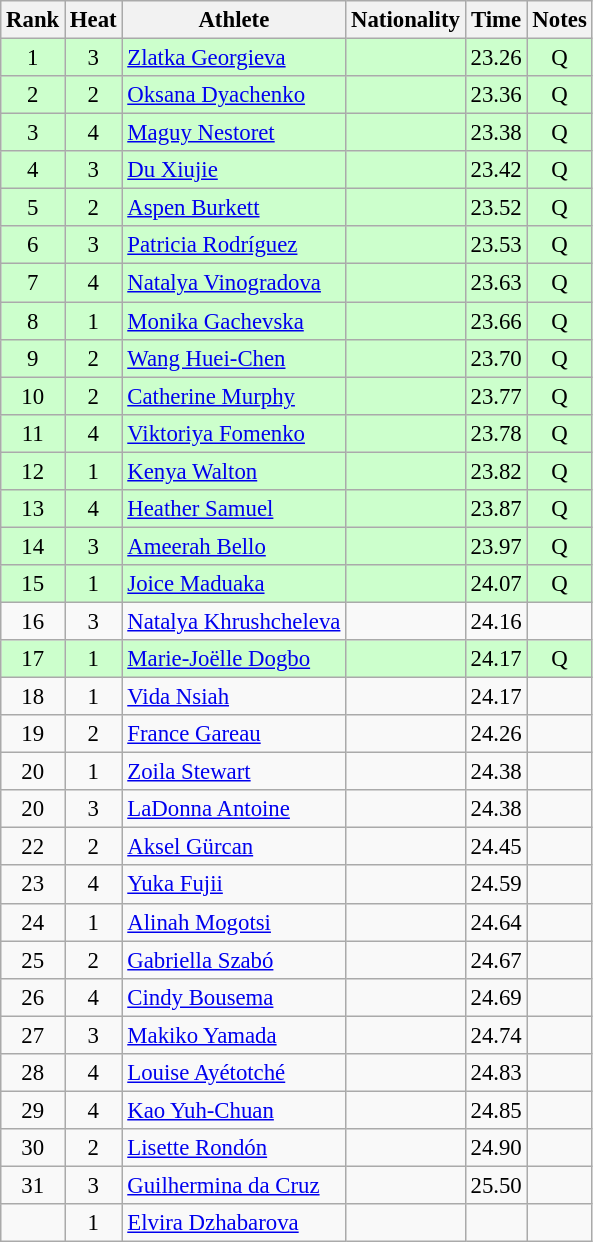<table class="wikitable sortable" style="text-align:center;font-size:95%">
<tr>
<th>Rank</th>
<th>Heat</th>
<th>Athlete</th>
<th>Nationality</th>
<th>Time</th>
<th>Notes</th>
</tr>
<tr bgcolor=ccffcc>
<td>1</td>
<td>3</td>
<td align="left"><a href='#'>Zlatka Georgieva</a></td>
<td align=left></td>
<td>23.26</td>
<td>Q</td>
</tr>
<tr bgcolor=ccffcc>
<td>2</td>
<td>2</td>
<td align="left"><a href='#'>Oksana Dyachenko</a></td>
<td align=left></td>
<td>23.36</td>
<td>Q</td>
</tr>
<tr bgcolor=ccffcc>
<td>3</td>
<td>4</td>
<td align="left"><a href='#'>Maguy Nestoret</a></td>
<td align=left></td>
<td>23.38</td>
<td>Q</td>
</tr>
<tr bgcolor=ccffcc>
<td>4</td>
<td>3</td>
<td align="left"><a href='#'>Du Xiujie</a></td>
<td align=left></td>
<td>23.42</td>
<td>Q</td>
</tr>
<tr bgcolor=ccffcc>
<td>5</td>
<td>2</td>
<td align="left"><a href='#'>Aspen Burkett</a></td>
<td align=left></td>
<td>23.52</td>
<td>Q</td>
</tr>
<tr bgcolor=ccffcc>
<td>6</td>
<td>3</td>
<td align="left"><a href='#'>Patricia Rodríguez</a></td>
<td align=left></td>
<td>23.53</td>
<td>Q</td>
</tr>
<tr bgcolor=ccffcc>
<td>7</td>
<td>4</td>
<td align="left"><a href='#'>Natalya Vinogradova</a></td>
<td align=left></td>
<td>23.63</td>
<td>Q</td>
</tr>
<tr bgcolor=ccffcc>
<td>8</td>
<td>1</td>
<td align="left"><a href='#'>Monika Gachevska</a></td>
<td align=left></td>
<td>23.66</td>
<td>Q</td>
</tr>
<tr bgcolor=ccffcc>
<td>9</td>
<td>2</td>
<td align="left"><a href='#'>Wang Huei-Chen</a></td>
<td align=left></td>
<td>23.70</td>
<td>Q</td>
</tr>
<tr bgcolor=ccffcc>
<td>10</td>
<td>2</td>
<td align="left"><a href='#'>Catherine Murphy</a></td>
<td align=left></td>
<td>23.77</td>
<td>Q</td>
</tr>
<tr bgcolor=ccffcc>
<td>11</td>
<td>4</td>
<td align="left"><a href='#'>Viktoriya Fomenko</a></td>
<td align=left></td>
<td>23.78</td>
<td>Q</td>
</tr>
<tr bgcolor=ccffcc>
<td>12</td>
<td>1</td>
<td align="left"><a href='#'>Kenya Walton</a></td>
<td align=left></td>
<td>23.82</td>
<td>Q</td>
</tr>
<tr bgcolor=ccffcc>
<td>13</td>
<td>4</td>
<td align="left"><a href='#'>Heather Samuel</a></td>
<td align=left></td>
<td>23.87</td>
<td>Q</td>
</tr>
<tr bgcolor=ccffcc>
<td>14</td>
<td>3</td>
<td align="left"><a href='#'>Ameerah Bello</a></td>
<td align=left></td>
<td>23.97</td>
<td>Q</td>
</tr>
<tr bgcolor=ccffcc>
<td>15</td>
<td>1</td>
<td align="left"><a href='#'>Joice Maduaka</a></td>
<td align=left></td>
<td>24.07</td>
<td>Q</td>
</tr>
<tr>
<td>16</td>
<td>3</td>
<td align="left"><a href='#'>Natalya Khrushcheleva</a></td>
<td align=left></td>
<td>24.16</td>
<td></td>
</tr>
<tr bgcolor=ccffcc>
<td>17</td>
<td>1</td>
<td align="left"><a href='#'>Marie-Joëlle Dogbo</a></td>
<td align=left></td>
<td>24.17</td>
<td>Q</td>
</tr>
<tr>
<td>18</td>
<td>1</td>
<td align="left"><a href='#'>Vida Nsiah</a></td>
<td align=left></td>
<td>24.17</td>
<td></td>
</tr>
<tr>
<td>19</td>
<td>2</td>
<td align="left"><a href='#'>France Gareau</a></td>
<td align=left></td>
<td>24.26</td>
<td></td>
</tr>
<tr>
<td>20</td>
<td>1</td>
<td align="left"><a href='#'>Zoila Stewart</a></td>
<td align=left></td>
<td>24.38</td>
<td></td>
</tr>
<tr>
<td>20</td>
<td>3</td>
<td align="left"><a href='#'>LaDonna Antoine</a></td>
<td align=left></td>
<td>24.38</td>
<td></td>
</tr>
<tr>
<td>22</td>
<td>2</td>
<td align="left"><a href='#'>Aksel Gürcan</a></td>
<td align=left></td>
<td>24.45</td>
<td></td>
</tr>
<tr>
<td>23</td>
<td>4</td>
<td align="left"><a href='#'>Yuka Fujii</a></td>
<td align=left></td>
<td>24.59</td>
<td></td>
</tr>
<tr>
<td>24</td>
<td>1</td>
<td align="left"><a href='#'>Alinah Mogotsi</a></td>
<td align=left></td>
<td>24.64</td>
<td></td>
</tr>
<tr>
<td>25</td>
<td>2</td>
<td align="left"><a href='#'>Gabriella Szabó</a></td>
<td align=left></td>
<td>24.67</td>
<td></td>
</tr>
<tr>
<td>26</td>
<td>4</td>
<td align="left"><a href='#'>Cindy Bousema</a></td>
<td align=left></td>
<td>24.69</td>
<td></td>
</tr>
<tr>
<td>27</td>
<td>3</td>
<td align="left"><a href='#'>Makiko Yamada</a></td>
<td align=left></td>
<td>24.74</td>
<td></td>
</tr>
<tr>
<td>28</td>
<td>4</td>
<td align="left"><a href='#'>Louise Ayétotché</a></td>
<td align=left></td>
<td>24.83</td>
<td></td>
</tr>
<tr>
<td>29</td>
<td>4</td>
<td align="left"><a href='#'>Kao Yuh-Chuan</a></td>
<td align=left></td>
<td>24.85</td>
<td></td>
</tr>
<tr>
<td>30</td>
<td>2</td>
<td align="left"><a href='#'>Lisette Rondón</a></td>
<td align=left></td>
<td>24.90</td>
<td></td>
</tr>
<tr>
<td>31</td>
<td>3</td>
<td align="left"><a href='#'>Guilhermina da Cruz</a></td>
<td align=left></td>
<td>25.50</td>
<td></td>
</tr>
<tr>
<td></td>
<td>1</td>
<td align="left"><a href='#'>Elvira Dzhabarova</a></td>
<td align=left></td>
<td></td>
<td></td>
</tr>
</table>
